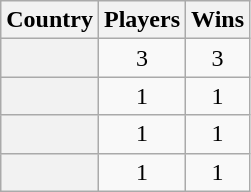<table class="wikitable plainrowheaders" style="text-align:center">
<tr>
<th scope=col>Country</th>
<th scope=col>Players</th>
<th scope=col>Wins</th>
</tr>
<tr>
<th align="left" scope="row"></th>
<td align="center">3</td>
<td align="center">3</td>
</tr>
<tr>
<th align="left" scope="row"></th>
<td align="center">1</td>
<td align="center">1</td>
</tr>
<tr>
<th align="left" scope="row"></th>
<td align="center">1</td>
<td align="center">1</td>
</tr>
<tr>
<th align="left" scope="row"></th>
<td align="center">1</td>
<td align="center">1</td>
</tr>
</table>
